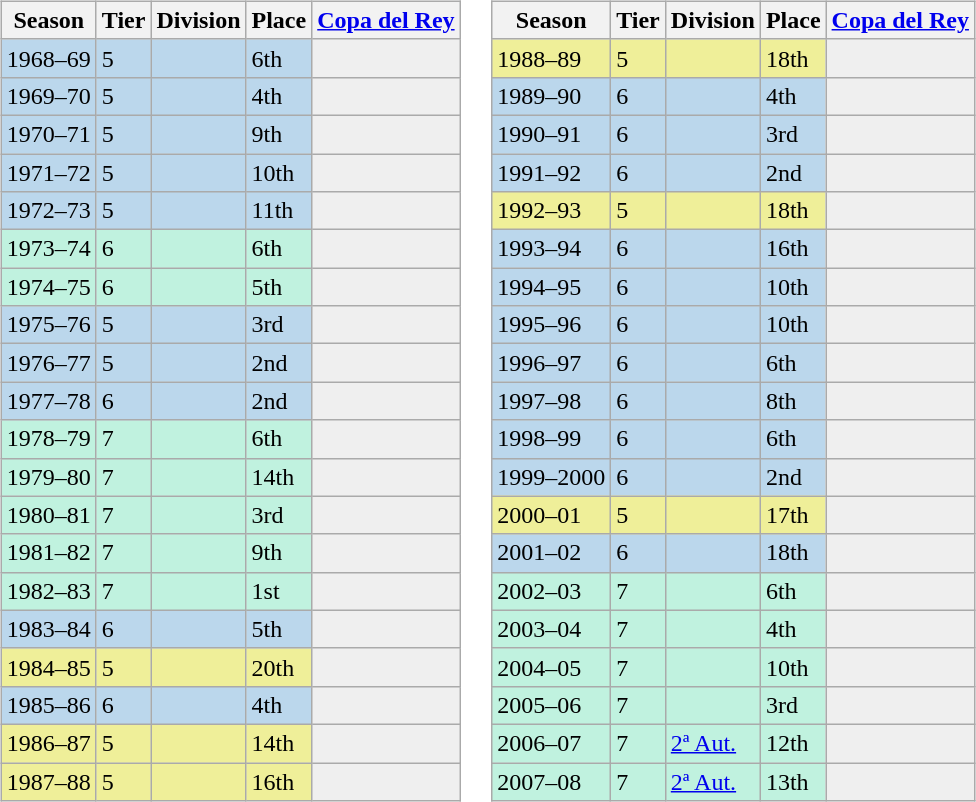<table>
<tr>
<td valign="top" width=0%><br><table class="wikitable">
<tr style="background:#f0f6fa;">
<th>Season</th>
<th>Tier</th>
<th>Division</th>
<th>Place</th>
<th><a href='#'>Copa del Rey</a></th>
</tr>
<tr>
<td style="background:#BBD7EC;">1968–69</td>
<td style="background:#BBD7EC;">5</td>
<td style="background:#BBD7EC;"></td>
<td style="background:#BBD7EC;">6th</td>
<th style="background:#efefef;"></th>
</tr>
<tr>
<td style="background:#BBD7EC;">1969–70</td>
<td style="background:#BBD7EC;">5</td>
<td style="background:#BBD7EC;"></td>
<td style="background:#BBD7EC;">4th</td>
<th style="background:#efefef;"></th>
</tr>
<tr>
<td style="background:#BBD7EC;">1970–71</td>
<td style="background:#BBD7EC;">5</td>
<td style="background:#BBD7EC;"></td>
<td style="background:#BBD7EC;">9th</td>
<th style="background:#efefef;"></th>
</tr>
<tr>
<td style="background:#BBD7EC;">1971–72</td>
<td style="background:#BBD7EC;">5</td>
<td style="background:#BBD7EC;"></td>
<td style="background:#BBD7EC;">10th</td>
<th style="background:#efefef;"></th>
</tr>
<tr>
<td style="background:#BBD7EC;">1972–73</td>
<td style="background:#BBD7EC;">5</td>
<td style="background:#BBD7EC;"></td>
<td style="background:#BBD7EC;">11th</td>
<th style="background:#efefef;"></th>
</tr>
<tr>
<td style="background:#C0F2DF;">1973–74</td>
<td style="background:#C0F2DF;">6</td>
<td style="background:#C0F2DF;"></td>
<td style="background:#C0F2DF;">6th</td>
<th style="background:#efefef;"></th>
</tr>
<tr>
<td style="background:#C0F2DF;">1974–75</td>
<td style="background:#C0F2DF;">6</td>
<td style="background:#C0F2DF;"></td>
<td style="background:#C0F2DF;">5th</td>
<th style="background:#efefef;"></th>
</tr>
<tr>
<td style="background:#BBD7EC;">1975–76</td>
<td style="background:#BBD7EC;">5</td>
<td style="background:#BBD7EC;"></td>
<td style="background:#BBD7EC;">3rd</td>
<th style="background:#efefef;"></th>
</tr>
<tr>
<td style="background:#BBD7EC;">1976–77</td>
<td style="background:#BBD7EC;">5</td>
<td style="background:#BBD7EC;"></td>
<td style="background:#BBD7EC;">2nd</td>
<th style="background:#efefef;"></th>
</tr>
<tr>
<td style="background:#BBD7EC;">1977–78</td>
<td style="background:#BBD7EC;">6</td>
<td style="background:#BBD7EC;"></td>
<td style="background:#BBD7EC;">2nd</td>
<th style="background:#efefef;"></th>
</tr>
<tr>
<td style="background:#C0F2DF;">1978–79</td>
<td style="background:#C0F2DF;">7</td>
<td style="background:#C0F2DF;"></td>
<td style="background:#C0F2DF;">6th</td>
<th style="background:#efefef;"></th>
</tr>
<tr>
<td style="background:#C0F2DF;">1979–80</td>
<td style="background:#C0F2DF;">7</td>
<td style="background:#C0F2DF;"></td>
<td style="background:#C0F2DF;">14th</td>
<th style="background:#efefef;"></th>
</tr>
<tr>
<td style="background:#C0F2DF;">1980–81</td>
<td style="background:#C0F2DF;">7</td>
<td style="background:#C0F2DF;"></td>
<td style="background:#C0F2DF;">3rd</td>
<th style="background:#efefef;"></th>
</tr>
<tr>
<td style="background:#C0F2DF;">1981–82</td>
<td style="background:#C0F2DF;">7</td>
<td style="background:#C0F2DF;"></td>
<td style="background:#C0F2DF;">9th</td>
<th style="background:#efefef;"></th>
</tr>
<tr>
<td style="background:#C0F2DF;">1982–83</td>
<td style="background:#C0F2DF;">7</td>
<td style="background:#C0F2DF;"></td>
<td style="background:#C0F2DF;">1st</td>
<th style="background:#efefef;"></th>
</tr>
<tr>
<td style="background:#BBD7EC;">1983–84</td>
<td style="background:#BBD7EC;">6</td>
<td style="background:#BBD7EC;"></td>
<td style="background:#BBD7EC;">5th</td>
<th style="background:#efefef;"></th>
</tr>
<tr>
<td style="background:#EFEF99;">1984–85</td>
<td style="background:#EFEF99;">5</td>
<td style="background:#EFEF99;"></td>
<td style="background:#EFEF99;">20th</td>
<th style="background:#efefef;"></th>
</tr>
<tr>
<td style="background:#BBD7EC;">1985–86</td>
<td style="background:#BBD7EC;">6</td>
<td style="background:#BBD7EC;"></td>
<td style="background:#BBD7EC;">4th</td>
<th style="background:#efefef;"></th>
</tr>
<tr>
<td style="background:#EFEF99;">1986–87</td>
<td style="background:#EFEF99;">5</td>
<td style="background:#EFEF99;"></td>
<td style="background:#EFEF99;">14th</td>
<th style="background:#efefef;"></th>
</tr>
<tr>
<td style="background:#EFEF99;">1987–88</td>
<td style="background:#EFEF99;">5</td>
<td style="background:#EFEF99;"></td>
<td style="background:#EFEF99;">16th</td>
<th style="background:#efefef;"></th>
</tr>
</table>
</td>
<td valign="top" width=0%><br><table class="wikitable">
<tr style="background:#f0f6fa;">
<th>Season</th>
<th>Tier</th>
<th>Division</th>
<th>Place</th>
<th><a href='#'>Copa del Rey</a></th>
</tr>
<tr>
<td style="background:#EFEF99;">1988–89</td>
<td style="background:#EFEF99;">5</td>
<td style="background:#EFEF99;"></td>
<td style="background:#EFEF99;">18th</td>
<th style="background:#efefef;"></th>
</tr>
<tr>
<td style="background:#BBD7EC;">1989–90</td>
<td style="background:#BBD7EC;">6</td>
<td style="background:#BBD7EC;"></td>
<td style="background:#BBD7EC;">4th</td>
<th style="background:#efefef;"></th>
</tr>
<tr>
<td style="background:#BBD7EC;">1990–91</td>
<td style="background:#BBD7EC;">6</td>
<td style="background:#BBD7EC;"></td>
<td style="background:#BBD7EC;">3rd</td>
<th style="background:#efefef;"></th>
</tr>
<tr>
<td style="background:#BBD7EC;">1991–92</td>
<td style="background:#BBD7EC;">6</td>
<td style="background:#BBD7EC;"></td>
<td style="background:#BBD7EC;">2nd</td>
<th style="background:#efefef;"></th>
</tr>
<tr>
<td style="background:#EFEF99;">1992–93</td>
<td style="background:#EFEF99;">5</td>
<td style="background:#EFEF99;"></td>
<td style="background:#EFEF99;">18th</td>
<th style="background:#efefef;"></th>
</tr>
<tr>
<td style="background:#BBD7EC;">1993–94</td>
<td style="background:#BBD7EC;">6</td>
<td style="background:#BBD7EC;"></td>
<td style="background:#BBD7EC;">16th</td>
<th style="background:#efefef;"></th>
</tr>
<tr>
<td style="background:#BBD7EC;">1994–95</td>
<td style="background:#BBD7EC;">6</td>
<td style="background:#BBD7EC;"></td>
<td style="background:#BBD7EC;">10th</td>
<th style="background:#efefef;"></th>
</tr>
<tr>
<td style="background:#BBD7EC;">1995–96</td>
<td style="background:#BBD7EC;">6</td>
<td style="background:#BBD7EC;"></td>
<td style="background:#BBD7EC;">10th</td>
<th style="background:#efefef;"></th>
</tr>
<tr>
<td style="background:#BBD7EC;">1996–97</td>
<td style="background:#BBD7EC;">6</td>
<td style="background:#BBD7EC;"></td>
<td style="background:#BBD7EC;">6th</td>
<th style="background:#efefef;"></th>
</tr>
<tr>
<td style="background:#BBD7EC;">1997–98</td>
<td style="background:#BBD7EC;">6</td>
<td style="background:#BBD7EC;"></td>
<td style="background:#BBD7EC;">8th</td>
<th style="background:#efefef;"></th>
</tr>
<tr>
<td style="background:#BBD7EC;">1998–99</td>
<td style="background:#BBD7EC;">6</td>
<td style="background:#BBD7EC;"></td>
<td style="background:#BBD7EC;">6th</td>
<th style="background:#efefef;"></th>
</tr>
<tr>
<td style="background:#BBD7EC;">1999–2000</td>
<td style="background:#BBD7EC;">6</td>
<td style="background:#BBD7EC;"></td>
<td style="background:#BBD7EC;">2nd</td>
<th style="background:#efefef;"></th>
</tr>
<tr>
<td style="background:#EFEF99;">2000–01</td>
<td style="background:#EFEF99;">5</td>
<td style="background:#EFEF99;"></td>
<td style="background:#EFEF99;">17th</td>
<th style="background:#efefef;"></th>
</tr>
<tr>
<td style="background:#BBD7EC;">2001–02</td>
<td style="background:#BBD7EC;">6</td>
<td style="background:#BBD7EC;"></td>
<td style="background:#BBD7EC;">18th</td>
<th style="background:#efefef;"></th>
</tr>
<tr>
<td style="background:#C0F2DF;">2002–03</td>
<td style="background:#C0F2DF;">7</td>
<td style="background:#C0F2DF;"></td>
<td style="background:#C0F2DF;">6th</td>
<th style="background:#efefef;"></th>
</tr>
<tr>
<td style="background:#C0F2DF;">2003–04</td>
<td style="background:#C0F2DF;">7</td>
<td style="background:#C0F2DF;"></td>
<td style="background:#C0F2DF;">4th</td>
<th style="background:#efefef;"></th>
</tr>
<tr>
<td style="background:#C0F2DF;">2004–05</td>
<td style="background:#C0F2DF;">7</td>
<td style="background:#C0F2DF;"></td>
<td style="background:#C0F2DF;">10th</td>
<th style="background:#efefef;"></th>
</tr>
<tr>
<td style="background:#C0F2DF;">2005–06</td>
<td style="background:#C0F2DF;">7</td>
<td style="background:#C0F2DF;"></td>
<td style="background:#C0F2DF;">3rd</td>
<th style="background:#efefef;"></th>
</tr>
<tr>
<td style="background:#C0F2DF;">2006–07</td>
<td style="background:#C0F2DF;">7</td>
<td style="background:#C0F2DF;"><a href='#'>2ª Aut.</a></td>
<td style="background:#C0F2DF;">12th</td>
<th style="background:#efefef;"></th>
</tr>
<tr>
<td style="background:#C0F2DF;">2007–08</td>
<td style="background:#C0F2DF;">7</td>
<td style="background:#C0F2DF;"><a href='#'>2ª Aut.</a></td>
<td style="background:#C0F2DF;">13th</td>
<th style="background:#efefef;"></th>
</tr>
</table>
</td>
</tr>
</table>
